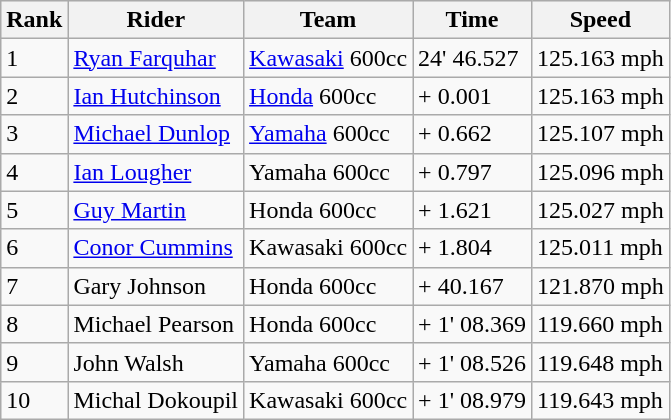<table class="wikitable">
<tr style="background:#efefef;">
<th>Rank</th>
<th>Rider</th>
<th>Team</th>
<th>Time</th>
<th>Speed</th>
</tr>
<tr>
<td>1</td>
<td> <a href='#'>Ryan Farquhar</a></td>
<td><a href='#'>Kawasaki</a> 600cc</td>
<td>24' 46.527</td>
<td>125.163 mph</td>
</tr>
<tr>
<td>2</td>
<td> <a href='#'>Ian Hutchinson</a></td>
<td><a href='#'>Honda</a> 600cc</td>
<td>+ 0.001</td>
<td>125.163 mph</td>
</tr>
<tr>
<td>3</td>
<td> <a href='#'>Michael Dunlop</a></td>
<td><a href='#'>Yamaha</a> 600cc</td>
<td>+ 0.662</td>
<td>125.107 mph</td>
</tr>
<tr>
<td>4</td>
<td> <a href='#'>Ian Lougher</a></td>
<td>Yamaha 600cc</td>
<td>+ 0.797</td>
<td>125.096 mph</td>
</tr>
<tr>
<td>5</td>
<td> <a href='#'>Guy Martin</a></td>
<td>Honda 600cc</td>
<td>+ 1.621</td>
<td>125.027 mph</td>
</tr>
<tr>
<td>6</td>
<td> <a href='#'>Conor Cummins</a></td>
<td>Kawasaki 600cc</td>
<td>+ 1.804</td>
<td>125.011 mph</td>
</tr>
<tr>
<td>7</td>
<td> Gary Johnson</td>
<td>Honda 600cc</td>
<td>+ 40.167</td>
<td>121.870 mph</td>
</tr>
<tr>
<td>8</td>
<td> Michael Pearson</td>
<td>Honda 600cc</td>
<td>+ 1' 08.369</td>
<td>119.660 mph</td>
</tr>
<tr>
<td>9</td>
<td> John Walsh</td>
<td>Yamaha 600cc</td>
<td>+ 1' 08.526</td>
<td>119.648 mph</td>
</tr>
<tr>
<td>10</td>
<td> Michal Dokoupil</td>
<td>Kawasaki 600cc</td>
<td>+ 1' 08.979</td>
<td>119.643 mph</td>
</tr>
</table>
